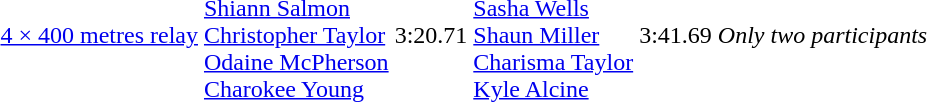<table>
<tr>
<td><a href='#'>4 × 400 metres relay</a></td>
<td> <br><a href='#'>Shiann Salmon</a> <br> <a href='#'>Christopher Taylor</a><br><a href='#'>Odaine McPherson</a> <br><a href='#'>Charokee Young</a> <br></td>
<td>3:20.71</td>
<td><br><a href='#'>Sasha Wells</a> <br><a href='#'>Shaun Miller</a> <br><a href='#'>Charisma Taylor</a> <br><a href='#'>Kyle Alcine</a> <br></td>
<td>3:41.69</td>
<td><em>Only two participants</em></td>
<td></td>
</tr>
</table>
